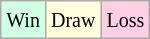<table class="wikitable">
<tr>
<td style="background:#d0ffe3;"><small>Win</small></td>
<td style="background:#ffd;"><small>Draw</small></td>
<td style="background:#ffd0e3;"><small>Loss</small></td>
</tr>
</table>
